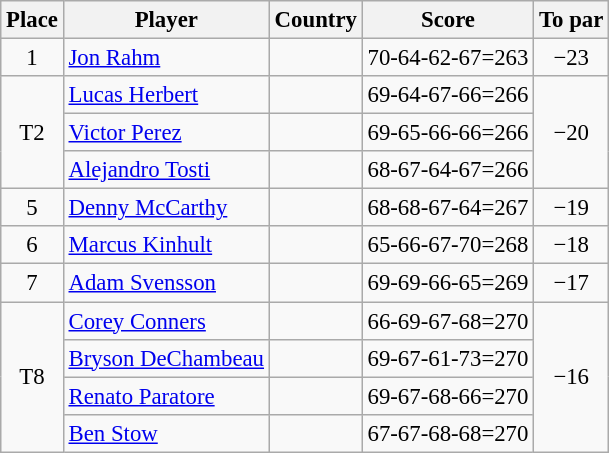<table class="wikitable" style="font-size:95%;">
<tr>
<th>Place</th>
<th>Player</th>
<th>Country</th>
<th>Score</th>
<th>To par</th>
</tr>
<tr>
<td align=center>1</td>
<td><a href='#'>Jon Rahm</a></td>
<td></td>
<td>70-64-62-67=263</td>
<td align=center>−23</td>
</tr>
<tr>
<td align=center rowspan=3>T2</td>
<td><a href='#'>Lucas Herbert</a></td>
<td></td>
<td>69-64-67-66=266</td>
<td align=center rowspan=3>−20</td>
</tr>
<tr>
<td><a href='#'>Victor Perez</a></td>
<td></td>
<td>69-65-66-66=266</td>
</tr>
<tr>
<td><a href='#'>Alejandro Tosti</a></td>
<td></td>
<td>68-67-64-67=266</td>
</tr>
<tr>
<td align=center>5</td>
<td><a href='#'>Denny McCarthy</a></td>
<td></td>
<td>68-68-67-64=267</td>
<td align=center>−19</td>
</tr>
<tr>
<td align=center>6</td>
<td><a href='#'>Marcus Kinhult</a></td>
<td></td>
<td>65-66-67-70=268</td>
<td align=center>−18</td>
</tr>
<tr>
<td align=center>7</td>
<td><a href='#'>Adam Svensson</a></td>
<td></td>
<td>69-69-66-65=269</td>
<td align=center>−17</td>
</tr>
<tr>
<td align=center rowspan=4>T8</td>
<td><a href='#'>Corey Conners</a></td>
<td></td>
<td>66-69-67-68=270</td>
<td align=center rowspan=4>−16</td>
</tr>
<tr>
<td><a href='#'>Bryson DeChambeau</a></td>
<td></td>
<td>69-67-61-73=270</td>
</tr>
<tr>
<td><a href='#'>Renato Paratore</a></td>
<td></td>
<td>69-67-68-66=270</td>
</tr>
<tr>
<td><a href='#'>Ben Stow</a></td>
<td></td>
<td>67-67-68-68=270</td>
</tr>
</table>
